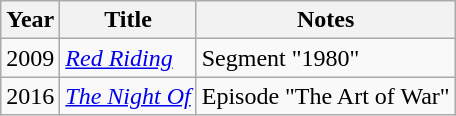<table class="wikitable">
<tr>
<th>Year</th>
<th>Title</th>
<th>Notes</th>
</tr>
<tr>
<td>2009</td>
<td><em><a href='#'>Red Riding</a></em></td>
<td>Segment "1980"</td>
</tr>
<tr>
<td>2016</td>
<td><em><a href='#'>The Night Of</a></em></td>
<td>Episode "The Art of War"</td>
</tr>
</table>
